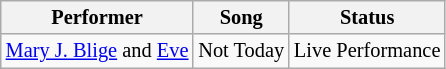<table class="wikitable" style="font-size:85%">
<tr>
<th>Performer</th>
<th>Song</th>
<th>Status</th>
</tr>
<tr>
<td> <a href='#'>Mary J. Blige</a> and  <a href='#'>Eve</a></td>
<td>Not Today</td>
<td>Live Performance</td>
</tr>
</table>
